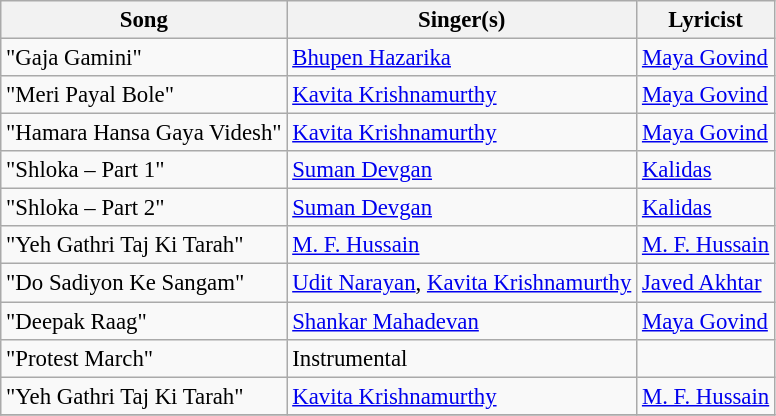<table class="wikitable" style="font-size:95%;">
<tr>
<th>Song</th>
<th>Singer(s)</th>
<th>Lyricist</th>
</tr>
<tr>
<td>"Gaja Gamini"</td>
<td><a href='#'>Bhupen Hazarika</a></td>
<td><a href='#'>Maya Govind</a></td>
</tr>
<tr>
<td>"Meri Payal Bole"</td>
<td><a href='#'>Kavita Krishnamurthy</a></td>
<td><a href='#'>Maya Govind</a></td>
</tr>
<tr>
<td>"Hamara Hansa Gaya Videsh"</td>
<td><a href='#'>Kavita Krishnamurthy</a></td>
<td><a href='#'>Maya Govind</a></td>
</tr>
<tr>
<td>"Shloka – Part 1"</td>
<td><a href='#'>Suman Devgan</a></td>
<td><a href='#'>Kalidas</a></td>
</tr>
<tr>
<td>"Shloka – Part 2"</td>
<td><a href='#'>Suman Devgan</a></td>
<td><a href='#'>Kalidas</a></td>
</tr>
<tr>
<td>"Yeh Gathri Taj Ki Tarah"</td>
<td><a href='#'>M. F. Hussain</a></td>
<td><a href='#'>M. F. Hussain</a></td>
</tr>
<tr>
<td>"Do Sadiyon Ke Sangam"</td>
<td><a href='#'>Udit Narayan</a>, <a href='#'>Kavita Krishnamurthy</a></td>
<td><a href='#'>Javed Akhtar</a></td>
</tr>
<tr>
<td>"Deepak Raag"</td>
<td><a href='#'>Shankar Mahadevan</a></td>
<td><a href='#'>Maya Govind</a></td>
</tr>
<tr>
<td>"Protest March"</td>
<td>Instrumental</td>
<td></td>
</tr>
<tr>
<td>"Yeh Gathri Taj Ki Tarah"</td>
<td><a href='#'>Kavita Krishnamurthy</a></td>
<td><a href='#'>M. F. Hussain</a></td>
</tr>
<tr>
</tr>
</table>
